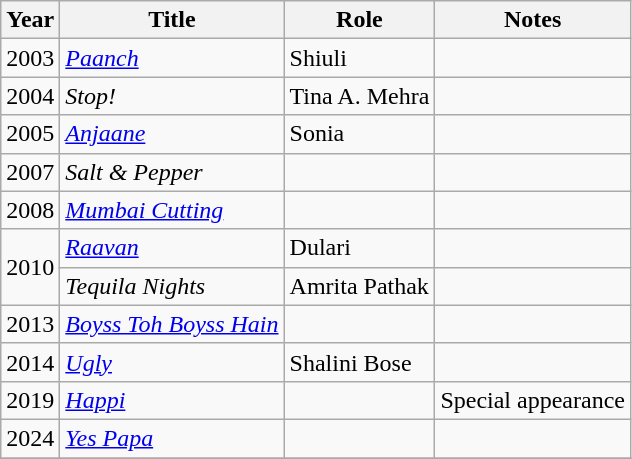<table class="wikitable sortable">
<tr>
<th>Year</th>
<th>Title</th>
<th>Role</th>
<th class="unsortable">Notes</th>
</tr>
<tr>
<td>2003</td>
<td><em><a href='#'>Paanch</a></em></td>
<td>Shiuli</td>
<td></td>
</tr>
<tr>
<td>2004</td>
<td><em>Stop!</em></td>
<td>Tina A. Mehra</td>
<td></td>
</tr>
<tr>
<td>2005</td>
<td><em><a href='#'>Anjaane</a></em></td>
<td>Sonia</td>
<td></td>
</tr>
<tr>
<td>2007</td>
<td><em>Salt & Pepper</em></td>
<td></td>
<td></td>
</tr>
<tr>
<td>2008</td>
<td><em><a href='#'>Mumbai Cutting</a></em></td>
<td></td>
<td></td>
</tr>
<tr>
<td rowspan=2>2010</td>
<td><em><a href='#'>Raavan</a></em></td>
<td>Dulari</td>
<td></td>
</tr>
<tr>
<td><em>Tequila Nights</em></td>
<td>Amrita Pathak</td>
<td></td>
</tr>
<tr>
<td>2013</td>
<td><em><a href='#'>Boyss Toh Boyss Hain</a></em></td>
<td></td>
<td></td>
</tr>
<tr>
<td>2014</td>
<td><em><a href='#'>Ugly</a></em></td>
<td>Shalini Bose</td>
<td></td>
</tr>
<tr>
<td>2019</td>
<td><em><a href='#'>Happi</a></em></td>
<td></td>
<td>Special appearance</td>
</tr>
<tr>
<td>2024</td>
<td><em><a href='#'>Yes Papa</a></em></td>
<td></td>
<td></td>
</tr>
<tr>
</tr>
</table>
